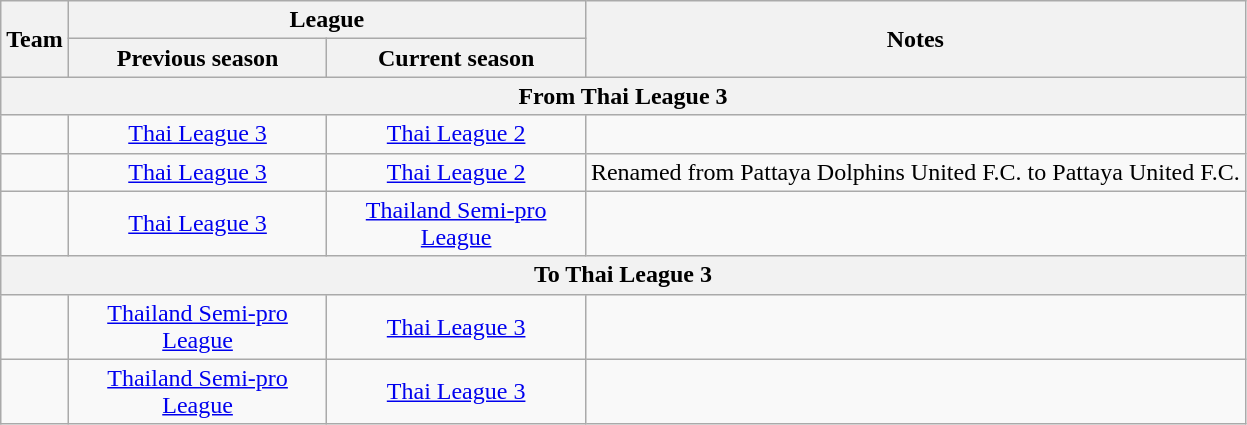<table class="wikitable" style="text-align:center">
<tr>
<th rowspan=2>Team</th>
<th colspan=2>League</th>
<th rowspan=2>Notes</th>
</tr>
<tr>
<th width="165">Previous season</th>
<th width="165">Current season</th>
</tr>
<tr>
<th colspan=4>From Thai League 3</th>
</tr>
<tr>
<td align="left"></td>
<td><a href='#'>Thai League 3</a></td>
<td><a href='#'>Thai League 2</a></td>
<td></td>
</tr>
<tr>
<td align="left"></td>
<td><a href='#'>Thai League 3</a></td>
<td><a href='#'>Thai League 2</a></td>
<td>Renamed from Pattaya Dolphins United F.C. to Pattaya United F.C.</td>
</tr>
<tr>
<td align="left"></td>
<td><a href='#'>Thai League 3</a></td>
<td><a href='#'>Thailand Semi-pro League</a></td>
<td></td>
</tr>
<tr>
<th colspan=4>To Thai League 3</th>
</tr>
<tr>
<td align="left"></td>
<td><a href='#'>Thailand Semi-pro League</a></td>
<td><a href='#'>Thai League 3</a></td>
<td></td>
</tr>
<tr>
<td align="left"></td>
<td><a href='#'>Thailand Semi-pro League</a></td>
<td><a href='#'>Thai League 3</a></td>
<td></td>
</tr>
</table>
